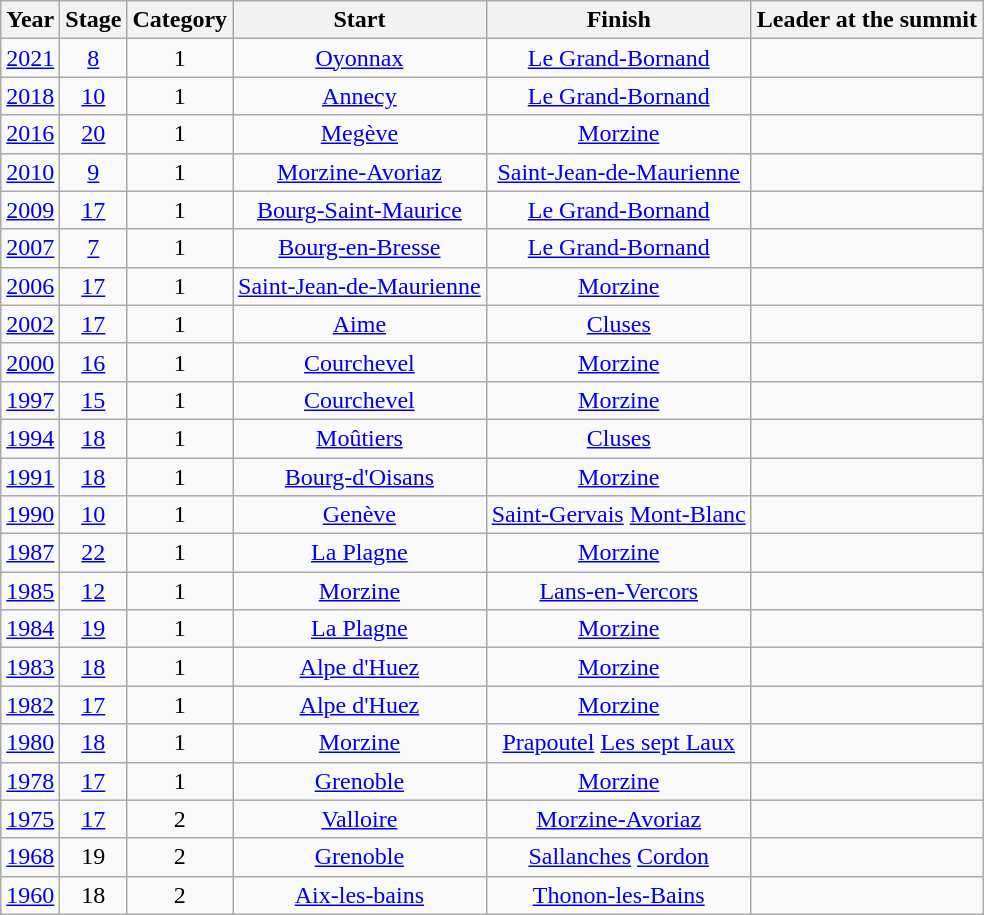<table class="wikitable" style="text-align: center;">
<tr>
<th>Year</th>
<th>Stage</th>
<th>Category</th>
<th>Start</th>
<th>Finish</th>
<th>Leader at the summit</th>
</tr>
<tr>
<td><a href='#'>2021</a></td>
<td><a href='#'>8</a></td>
<td>1</td>
<td><a href='#'>Oyonnax</a></td>
<td><a href='#'>Le Grand-Bornand</a></td>
<td align=left></td>
</tr>
<tr>
<td><a href='#'>2018</a></td>
<td><a href='#'>10</a></td>
<td>1</td>
<td><a href='#'>Annecy</a></td>
<td><a href='#'>Le Grand-Bornand</a></td>
<td align=left></td>
</tr>
<tr>
<td><a href='#'>2016</a></td>
<td><a href='#'>20</a></td>
<td>1</td>
<td><a href='#'>Megève</a></td>
<td><a href='#'>Morzine</a></td>
<td align=left></td>
</tr>
<tr>
<td><a href='#'>2010</a></td>
<td><a href='#'>9</a></td>
<td>1</td>
<td><a href='#'>Morzine-Avoriaz</a></td>
<td><a href='#'>Saint-Jean-de-Maurienne</a></td>
<td align=left></td>
</tr>
<tr>
<td><a href='#'>2009</a></td>
<td><a href='#'>17</a></td>
<td>1</td>
<td><a href='#'>Bourg-Saint-Maurice</a></td>
<td><a href='#'>Le Grand-Bornand</a></td>
<td align=left></td>
</tr>
<tr>
<td><a href='#'>2007</a></td>
<td><a href='#'>7</a></td>
<td>1</td>
<td><a href='#'>Bourg-en-Bresse</a></td>
<td><a href='#'>Le Grand-Bornand</a></td>
<td align=left></td>
</tr>
<tr>
<td><a href='#'>2006</a></td>
<td><a href='#'>17</a></td>
<td>1</td>
<td><a href='#'>Saint-Jean-de-Maurienne</a></td>
<td><a href='#'>Morzine</a></td>
<td align=left></s></td>
</tr>
<tr>
<td><a href='#'>2002</a></td>
<td><a href='#'>17</a></td>
<td>1</td>
<td><a href='#'>Aime</a></td>
<td><a href='#'>Cluses</a></td>
<td align=left></td>
</tr>
<tr>
<td><a href='#'>2000</a></td>
<td><a href='#'>16</a></td>
<td>1</td>
<td><a href='#'>Courchevel</a></td>
<td><a href='#'>Morzine</a></td>
<td align=left></td>
</tr>
<tr>
<td><a href='#'>1997</a></td>
<td><a href='#'>15</a></td>
<td>1</td>
<td><a href='#'>Courchevel</a></td>
<td><a href='#'>Morzine</a></td>
<td align=left></td>
</tr>
<tr>
<td><a href='#'>1994</a></td>
<td><a href='#'>18</a></td>
<td>1</td>
<td><a href='#'>Moûtiers</a></td>
<td><a href='#'>Cluses</a></td>
<td align=left></td>
</tr>
<tr>
<td><a href='#'>1991</a></td>
<td><a href='#'>18</a></td>
<td>1</td>
<td><a href='#'>Bourg-d'Oisans</a></td>
<td><a href='#'>Morzine</a></td>
<td align=left></td>
</tr>
<tr>
<td><a href='#'>1990</a></td>
<td><a href='#'>10</a></td>
<td>1</td>
<td><a href='#'>Genève</a></td>
<td><a href='#'>Saint-Gervais</a> <a href='#'>Mont-Blanc</a></td>
<td align=left></td>
</tr>
<tr>
<td><a href='#'>1987</a></td>
<td><a href='#'>22</a></td>
<td>1</td>
<td><a href='#'>La Plagne</a></td>
<td><a href='#'>Morzine</a></td>
<td align=left></td>
</tr>
<tr>
<td><a href='#'>1985</a></td>
<td><a href='#'>12</a></td>
<td>1</td>
<td><a href='#'>Morzine</a></td>
<td><a href='#'>Lans-en-Vercors</a></td>
<td align=left></td>
</tr>
<tr>
<td><a href='#'>1984</a></td>
<td><a href='#'>19</a></td>
<td>1</td>
<td><a href='#'>La Plagne</a></td>
<td><a href='#'>Morzine</a></td>
<td align=left></td>
</tr>
<tr>
<td><a href='#'>1983</a></td>
<td><a href='#'>18</a></td>
<td>1</td>
<td><a href='#'>Alpe d'Huez</a></td>
<td><a href='#'>Morzine</a></td>
<td align=left></td>
</tr>
<tr>
<td><a href='#'>1982</a></td>
<td><a href='#'>17</a></td>
<td>1</td>
<td><a href='#'>Alpe d'Huez</a></td>
<td><a href='#'>Morzine</a></td>
<td align=left></td>
</tr>
<tr>
<td><a href='#'>1980</a></td>
<td><a href='#'>18</a></td>
<td>1</td>
<td><a href='#'>Morzine</a></td>
<td><a href='#'>Prapoutel</a> <a href='#'>Les sept Laux</a></td>
<td align=left></td>
</tr>
<tr>
<td><a href='#'>1978</a></td>
<td><a href='#'>17</a></td>
<td>1</td>
<td><a href='#'>Grenoble</a></td>
<td><a href='#'>Morzine</a></td>
<td align=left></td>
</tr>
<tr>
<td><a href='#'>1975</a></td>
<td><a href='#'>17</a></td>
<td>2</td>
<td><a href='#'>Valloire</a></td>
<td><a href='#'>Morzine-Avoriaz</a></td>
<td align=left></td>
</tr>
<tr>
<td><a href='#'>1968</a></td>
<td>19</td>
<td>2</td>
<td><a href='#'>Grenoble</a></td>
<td><a href='#'>Sallanches</a> <a href='#'>Cordon</a></td>
<td align=left></td>
</tr>
<tr>
<td><a href='#'>1960</a></td>
<td>18</td>
<td>2</td>
<td><a href='#'>Aix-les-bains</a></td>
<td><a href='#'>Thonon-les-Bains</a></td>
<td align=left></td>
</tr>
</table>
